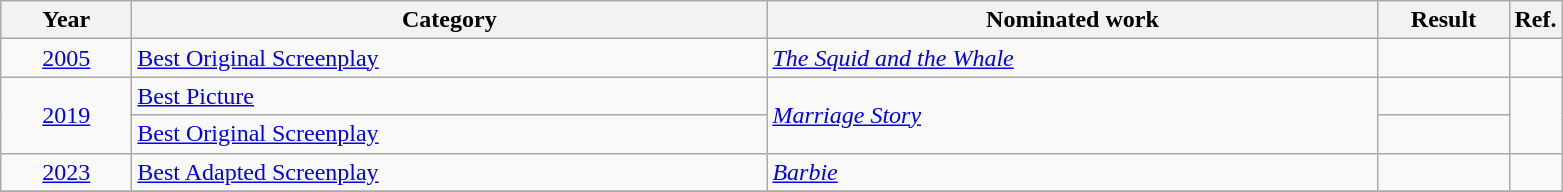<table class=wikitable>
<tr>
<th scope="col" style="width:5em;">Year</th>
<th scope="col" style="width:26em;">Category</th>
<th scope="col" style="width:25em;">Nominated work</th>
<th scope="col" style="width:5em;">Result</th>
<th>Ref.</th>
</tr>
<tr>
<td style="text-align:center;"><a href='#'>2005</a></td>
<td><a href='#'>Best Original Screenplay</a></td>
<td><em><a href='#'>The Squid and the Whale</a></em></td>
<td></td>
<td></td>
</tr>
<tr>
<td rowspan=2, style="text-align:center;"><a href='#'>2019</a></td>
<td><a href='#'>Best Picture</a></td>
<td rowspan=2><em><a href='#'>Marriage Story</a></em></td>
<td></td>
<td rowspan=2></td>
</tr>
<tr>
<td><a href='#'>Best Original Screenplay</a></td>
<td></td>
</tr>
<tr>
<td style="text-align:center;"><a href='#'>2023</a></td>
<td><a href='#'>Best Adapted Screenplay</a></td>
<td><em><a href='#'>Barbie</a></em></td>
<td></td>
<td></td>
</tr>
<tr>
</tr>
</table>
